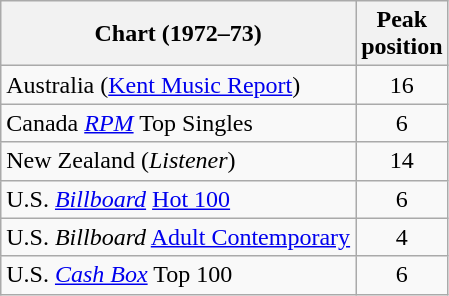<table class="wikitable sortable">
<tr>
<th align="left">Chart (1972–73)</th>
<th align="left">Peak<br>position</th>
</tr>
<tr>
<td>Australia (<a href='#'>Kent Music Report</a>)</td>
<td style="text-align:center;">16</td>
</tr>
<tr>
<td align="left">Canada <a href='#'><em>RPM</em></a> Top Singles </td>
<td style="text-align:center;">6</td>
</tr>
<tr>
<td align="left">New Zealand (<em>Listener</em>)</td>
<td style="text-align:center;">14</td>
</tr>
<tr>
<td align="left">U.S. <em><a href='#'>Billboard</a></em> <a href='#'>Hot 100</a></td>
<td style="text-align:center;">6</td>
</tr>
<tr>
<td align="left">U.S. <em>Billboard</em> <a href='#'>Adult Contemporary</a></td>
<td style="text-align:center;">4</td>
</tr>
<tr>
<td align="left">U.S. <em><a href='#'>Cash Box</a></em> Top 100</td>
<td style="text-align:center;">6</td>
</tr>
</table>
